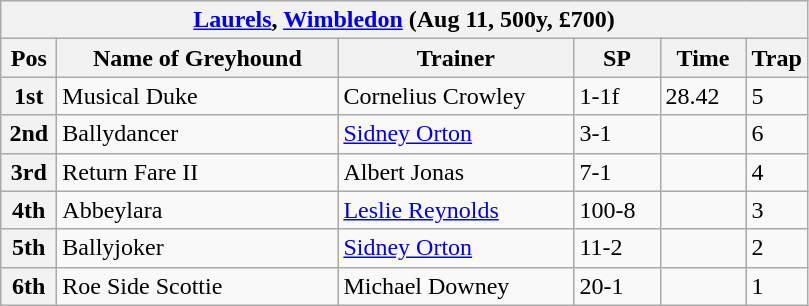<table class="wikitable">
<tr>
<th colspan="6"><a href='#'>Laurels</a>, <a href='#'>Wimbledon</a> (Aug 11, 500y, £700)</th>
</tr>
<tr>
<th width=30>Pos</th>
<th width=180>Name of Greyhound</th>
<th width=150>Trainer</th>
<th width=50>SP</th>
<th width=50>Time</th>
<th width=30>Trap</th>
</tr>
<tr>
<th>1st</th>
<td>Musical Duke</td>
<td>Cornelius Crowley</td>
<td>1-1f</td>
<td>28.42</td>
<td>5</td>
</tr>
<tr>
<th>2nd</th>
<td>Ballydancer</td>
<td><a href='#'>Sidney Orton</a></td>
<td>3-1</td>
<td></td>
<td>6</td>
</tr>
<tr>
<th>3rd</th>
<td>Return Fare II</td>
<td>Albert Jonas</td>
<td>7-1</td>
<td></td>
<td>4</td>
</tr>
<tr>
<th>4th</th>
<td>Abbeylara</td>
<td><a href='#'>Leslie Reynolds</a></td>
<td>100-8</td>
<td></td>
<td>3</td>
</tr>
<tr>
<th>5th</th>
<td>Ballyjoker</td>
<td><a href='#'>Sidney Orton</a></td>
<td>11-2</td>
<td></td>
<td>2</td>
</tr>
<tr>
<th>6th</th>
<td>Roe Side Scottie</td>
<td>Michael Downey</td>
<td>20-1</td>
<td></td>
<td>1</td>
</tr>
</table>
